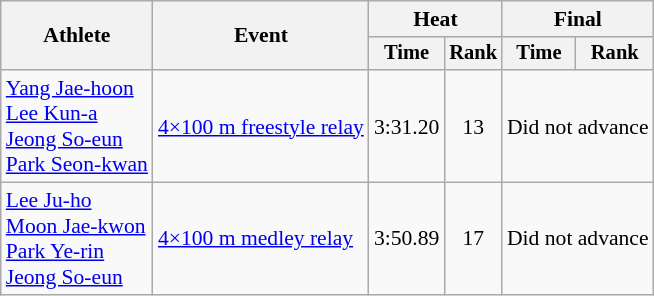<table class="wikitable" style="text-align:center; font-size:90%">
<tr>
<th rowspan=2>Athlete</th>
<th rowspan=2>Event</th>
<th colspan=2>Heat</th>
<th colspan=2>Final</th>
</tr>
<tr style="font-size:95%">
<th>Time</th>
<th>Rank</th>
<th>Time</th>
<th>Rank</th>
</tr>
<tr>
<td align=left><a href='#'>Yang Jae-hoon</a><br><a href='#'>Lee Kun-a</a><br><a href='#'>Jeong So-eun</a><br><a href='#'>Park Seon-kwan</a></td>
<td align=left><a href='#'>4×100 m freestyle relay</a></td>
<td>3:31.20</td>
<td>13</td>
<td colspan=2>Did not advance</td>
</tr>
<tr>
<td align=left><a href='#'>Lee Ju-ho</a><br><a href='#'>Moon Jae-kwon</a><br><a href='#'>Park Ye-rin</a><br><a href='#'>Jeong So-eun</a></td>
<td align=left><a href='#'>4×100 m medley relay</a></td>
<td>3:50.89</td>
<td>17</td>
<td colspan=2>Did not advance</td>
</tr>
</table>
